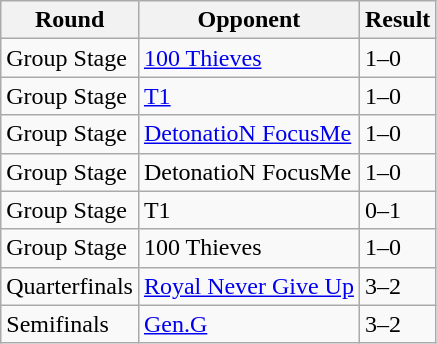<table class="wikitable">
<tr>
<th>Round</th>
<th>Opponent</th>
<th>Result</th>
</tr>
<tr>
<td>Group Stage</td>
<td><a href='#'>100 Thieves</a></td>
<td>1–0</td>
</tr>
<tr>
<td>Group Stage</td>
<td><a href='#'>T1</a></td>
<td>1–0</td>
</tr>
<tr>
<td>Group Stage</td>
<td><a href='#'>DetonatioN FocusMe</a></td>
<td>1–0</td>
</tr>
<tr>
<td>Group Stage</td>
<td>DetonatioN FocusMe</td>
<td>1–0</td>
</tr>
<tr>
<td>Group Stage</td>
<td>T1</td>
<td>0–1</td>
</tr>
<tr>
<td>Group Stage</td>
<td>100 Thieves</td>
<td>1–0</td>
</tr>
<tr>
<td>Quarterfinals</td>
<td><a href='#'>Royal Never Give Up</a></td>
<td>3–2</td>
</tr>
<tr>
<td>Semifinals</td>
<td><a href='#'>Gen.G</a></td>
<td>3–2</td>
</tr>
</table>
